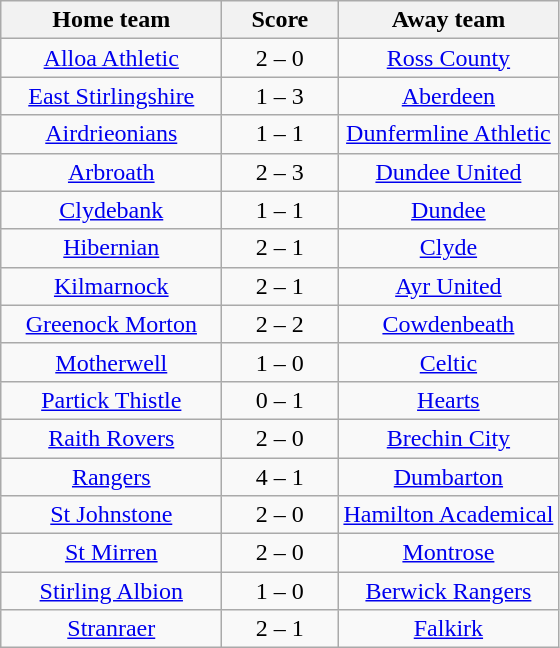<table class="wikitable" style="text-align: center">
<tr>
<th width=140>Home team</th>
<th width=70>Score</th>
<th width=140>Away team</th>
</tr>
<tr>
<td><a href='#'>Alloa Athletic</a></td>
<td>2 – 0</td>
<td><a href='#'>Ross County</a></td>
</tr>
<tr>
<td><a href='#'>East Stirlingshire</a></td>
<td>1 – 3</td>
<td><a href='#'>Aberdeen</a></td>
</tr>
<tr>
<td><a href='#'>Airdrieonians</a></td>
<td>1 – 1</td>
<td><a href='#'>Dunfermline Athletic</a></td>
</tr>
<tr>
<td><a href='#'>Arbroath</a></td>
<td>2 – 3</td>
<td><a href='#'>Dundee United</a></td>
</tr>
<tr>
<td><a href='#'>Clydebank</a></td>
<td>1 – 1</td>
<td><a href='#'>Dundee</a></td>
</tr>
<tr>
<td><a href='#'>Hibernian</a></td>
<td>2 – 1</td>
<td><a href='#'>Clyde</a></td>
</tr>
<tr>
<td><a href='#'>Kilmarnock</a></td>
<td>2 – 1</td>
<td><a href='#'>Ayr United</a></td>
</tr>
<tr>
<td><a href='#'>Greenock Morton</a></td>
<td>2 – 2</td>
<td><a href='#'>Cowdenbeath</a></td>
</tr>
<tr>
<td><a href='#'>Motherwell</a></td>
<td>1 – 0</td>
<td><a href='#'>Celtic</a></td>
</tr>
<tr>
<td><a href='#'>Partick Thistle</a></td>
<td>0 – 1</td>
<td><a href='#'>Hearts</a></td>
</tr>
<tr>
<td><a href='#'>Raith Rovers</a></td>
<td>2 – 0</td>
<td><a href='#'>Brechin City</a></td>
</tr>
<tr>
<td><a href='#'>Rangers</a></td>
<td>4 – 1</td>
<td><a href='#'>Dumbarton</a></td>
</tr>
<tr>
<td><a href='#'>St Johnstone</a></td>
<td>2 – 0</td>
<td><a href='#'>Hamilton Academical</a></td>
</tr>
<tr>
<td><a href='#'>St Mirren</a></td>
<td>2 – 0</td>
<td><a href='#'>Montrose</a></td>
</tr>
<tr>
<td><a href='#'>Stirling Albion</a></td>
<td>1 – 0</td>
<td><a href='#'>Berwick Rangers</a></td>
</tr>
<tr>
<td><a href='#'>Stranraer</a></td>
<td>2 – 1</td>
<td><a href='#'>Falkirk</a></td>
</tr>
</table>
